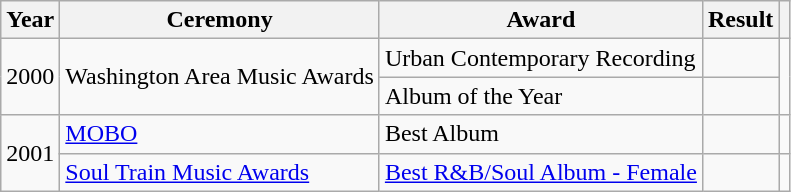<table class="wikitable">
<tr>
<th align="left">Year</th>
<th align="left">Ceremony</th>
<th align="left">Award</th>
<th align="left">Result</th>
<th align="left"></th>
</tr>
<tr>
<td rowspan="2">2000</td>
<td rowspan="2">Washington Area Music Awards</td>
<td>Urban Contemporary Recording</td>
<td></td>
<td rowspan="2"></td>
</tr>
<tr>
<td>Album of the Year</td>
<td></td>
</tr>
<tr>
<td rowspan="2">2001</td>
<td><a href='#'>MOBO</a></td>
<td>Best Album</td>
<td></td>
<td></td>
</tr>
<tr>
<td><a href='#'>Soul Train Music Awards</a></td>
<td><a href='#'>Best R&B/Soul Album - Female</a></td>
<td></td>
<td></td>
</tr>
</table>
